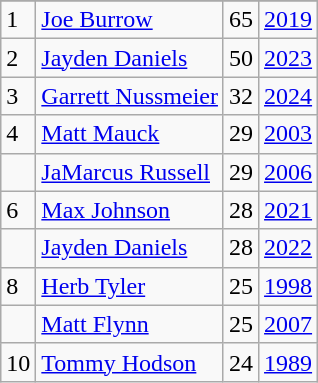<table class="wikitable">
<tr>
</tr>
<tr>
<td>1</td>
<td><a href='#'>Joe Burrow</a></td>
<td><abbr>65</abbr></td>
<td><a href='#'>2019</a></td>
</tr>
<tr>
<td>2</td>
<td><a href='#'>Jayden Daniels</a></td>
<td><abbr>50</abbr></td>
<td><a href='#'>2023</a></td>
</tr>
<tr>
<td>3</td>
<td><a href='#'>Garrett Nussmeier</a></td>
<td><abbr>32</abbr></td>
<td><a href='#'>2024</a></td>
</tr>
<tr>
<td>4</td>
<td><a href='#'>Matt Mauck</a></td>
<td><abbr>29</abbr></td>
<td><a href='#'>2003</a></td>
</tr>
<tr>
<td></td>
<td><a href='#'>JaMarcus Russell</a></td>
<td><abbr>29</abbr></td>
<td><a href='#'>2006</a></td>
</tr>
<tr>
<td>6</td>
<td><a href='#'>Max Johnson</a></td>
<td><abbr>28</abbr></td>
<td><a href='#'>2021</a></td>
</tr>
<tr>
<td></td>
<td><a href='#'>Jayden Daniels</a></td>
<td><abbr>28</abbr></td>
<td><a href='#'>2022</a></td>
</tr>
<tr>
<td>8</td>
<td><a href='#'>Herb Tyler</a></td>
<td><abbr>25</abbr></td>
<td><a href='#'>1998</a></td>
</tr>
<tr>
<td></td>
<td><a href='#'>Matt Flynn</a></td>
<td><abbr>25</abbr></td>
<td><a href='#'>2007</a></td>
</tr>
<tr>
<td>10</td>
<td><a href='#'>Tommy Hodson</a></td>
<td><abbr>24</abbr></td>
<td><a href='#'>1989</a></td>
</tr>
</table>
